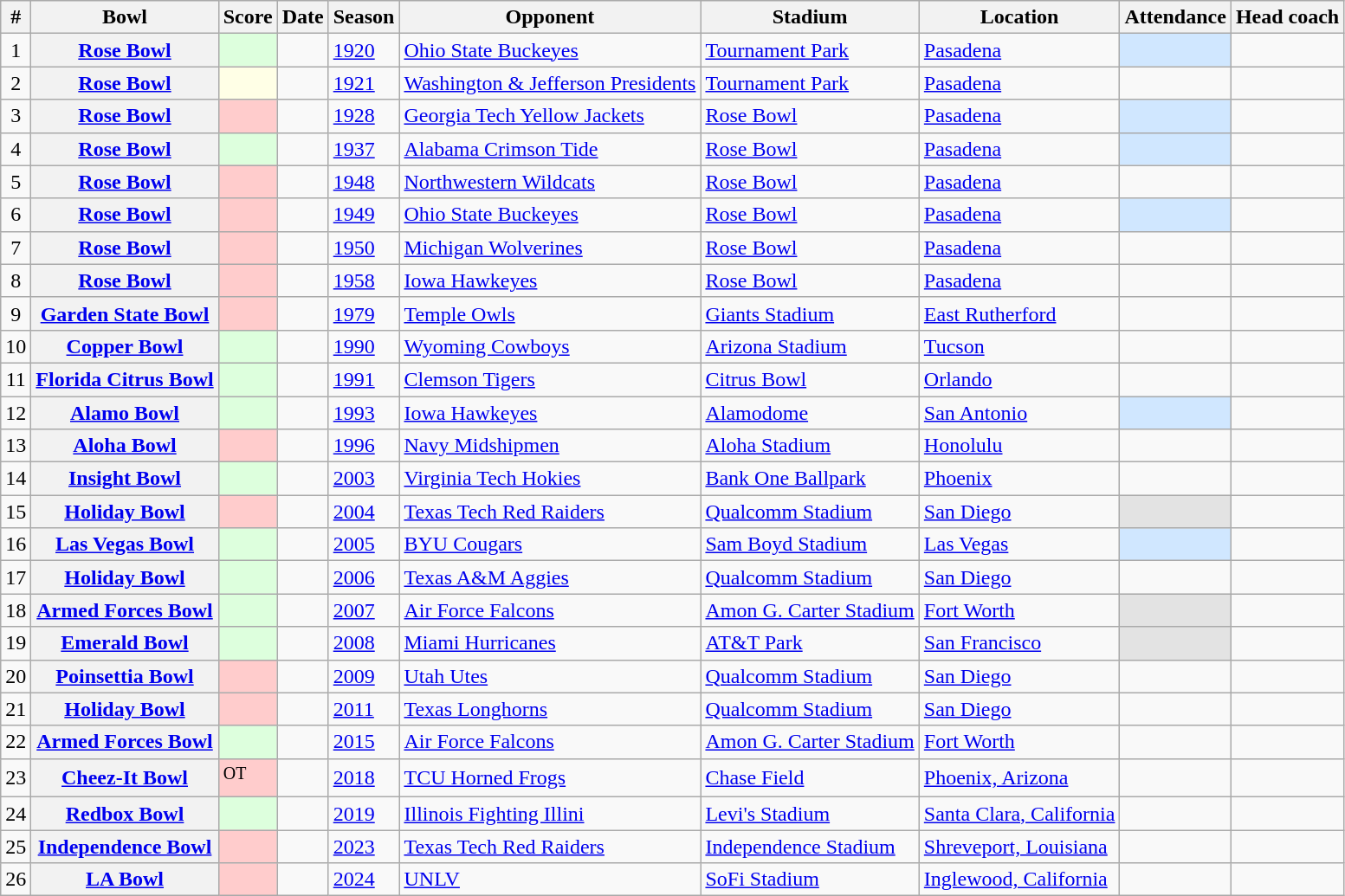<table class="wikitable sortable">
<tr>
<th scope="col">#</th>
<th scope="col">Bowl</th>
<th scope="col">Score</th>
<th scope="col">Date</th>
<th scope="col">Season</th>
<th scope="col">Opponent</th>
<th scope="col">Stadium</th>
<th scope="col">Location</th>
<th scope="col">Attendance</th>
<th scope="col">Head coach</th>
</tr>
<tr>
<td align="center">1</td>
<th scope="row"><a href='#'>Rose Bowl</a></th>
<td style="background:#dfd;"></td>
<td></td>
<td><a href='#'>1920</a></td>
<td><a href='#'>Ohio State Buckeyes</a></td>
<td><a href='#'>Tournament Park</a></td>
<td><a href='#'>Pasadena</a></td>
<td style="background:#d0e7ff;"><sup></sup></td>
<td></td>
</tr>
<tr>
<td align="center">2</td>
<th scope="row"><a href='#'>Rose Bowl</a></th>
<td style="background:#ffffe6;"></td>
<td></td>
<td><a href='#'>1921</a></td>
<td><a href='#'>Washington & Jefferson Presidents</a></td>
<td><a href='#'>Tournament Park</a></td>
<td><a href='#'>Pasadena</a></td>
<td></td>
<td></td>
</tr>
<tr>
<td align="center">3</td>
<th scope="row"><a href='#'>Rose Bowl</a></th>
<td style="background:#fcc;"></td>
<td></td>
<td><a href='#'>1928</a></td>
<td><a href='#'>Georgia Tech Yellow Jackets</a></td>
<td><a href='#'>Rose Bowl</a></td>
<td><a href='#'>Pasadena</a></td>
<td style="background:#d0e7ff;"><sup></sup></td>
<td></td>
</tr>
<tr>
<td align="center">4</td>
<th scope="row"><a href='#'>Rose Bowl</a></th>
<td style="background:#dfd;"></td>
<td></td>
<td><a href='#'>1937</a></td>
<td><a href='#'>Alabama Crimson Tide</a></td>
<td><a href='#'>Rose Bowl</a></td>
<td><a href='#'>Pasadena</a></td>
<td style="background:#d0e7ff;"><sup></sup></td>
<td></td>
</tr>
<tr>
<td align="center">5</td>
<th scope="row"><a href='#'>Rose Bowl</a></th>
<td style="background:#fcc;"></td>
<td></td>
<td><a href='#'>1948</a></td>
<td><a href='#'>Northwestern Wildcats</a></td>
<td><a href='#'>Rose Bowl</a></td>
<td><a href='#'>Pasadena</a></td>
<td></td>
<td></td>
</tr>
<tr>
<td align="center">6</td>
<th scope="row"><a href='#'>Rose Bowl</a></th>
<td style="background:#fcc;"></td>
<td></td>
<td><a href='#'>1949</a></td>
<td><a href='#'>Ohio State Buckeyes</a></td>
<td><a href='#'>Rose Bowl</a></td>
<td><a href='#'>Pasadena</a></td>
<td style="background:#d0e7ff;"><sup></sup></td>
<td></td>
</tr>
<tr>
<td align="center">7</td>
<th scope="row"><a href='#'>Rose Bowl</a></th>
<td style="background:#fcc;"></td>
<td></td>
<td><a href='#'>1950</a></td>
<td><a href='#'>Michigan Wolverines</a></td>
<td><a href='#'>Rose Bowl</a></td>
<td><a href='#'>Pasadena</a></td>
<td></td>
<td></td>
</tr>
<tr>
<td align="center">8</td>
<th scope="row"><a href='#'>Rose Bowl</a></th>
<td style="background:#fcc;"></td>
<td></td>
<td><a href='#'>1958</a></td>
<td><a href='#'>Iowa Hawkeyes</a></td>
<td><a href='#'>Rose Bowl</a></td>
<td><a href='#'>Pasadena</a></td>
<td></td>
<td></td>
</tr>
<tr>
<td align="center">9</td>
<th scope="row"><a href='#'>Garden State Bowl</a></th>
<td style="background:#fcc;"></td>
<td></td>
<td><a href='#'>1979</a></td>
<td><a href='#'>Temple Owls</a></td>
<td><a href='#'>Giants Stadium</a></td>
<td><a href='#'>East Rutherford</a></td>
<td></td>
<td></td>
</tr>
<tr>
<td align="center">10</td>
<th scope="row"><a href='#'>Copper Bowl</a></th>
<td style="background:#dfd;"></td>
<td></td>
<td><a href='#'>1990</a></td>
<td><a href='#'>Wyoming Cowboys</a></td>
<td><a href='#'>Arizona Stadium</a></td>
<td><a href='#'>Tucson</a></td>
<td></td>
<td></td>
</tr>
<tr>
<td align="center">11</td>
<th scope="row"><a href='#'>Florida Citrus Bowl</a></th>
<td style="background:#dfd;"></td>
<td></td>
<td><a href='#'>1991</a></td>
<td><a href='#'>Clemson Tigers</a></td>
<td><a href='#'>Citrus Bowl</a></td>
<td><a href='#'>Orlando</a></td>
<td></td>
<td></td>
</tr>
<tr>
<td align="center">12</td>
<th scope="row"><a href='#'>Alamo Bowl</a></th>
<td style="background:#dfd;"></td>
<td></td>
<td><a href='#'>1993</a></td>
<td><a href='#'>Iowa Hawkeyes</a></td>
<td><a href='#'>Alamodome</a></td>
<td><a href='#'>San Antonio</a></td>
<td style="background:#d0e7ff;"><sup></sup></td>
<td></td>
</tr>
<tr>
<td align="center">13</td>
<th scope="row"><a href='#'>Aloha Bowl</a></th>
<td style="background:#fcc;"></td>
<td></td>
<td><a href='#'>1996</a></td>
<td><a href='#'>Navy Midshipmen</a></td>
<td><a href='#'>Aloha Stadium</a></td>
<td><a href='#'>Honolulu</a></td>
<td></td>
<td></td>
</tr>
<tr>
<td align="center">14</td>
<th scope="row"><a href='#'>Insight Bowl</a></th>
<td style="background:#dfd;"></td>
<td></td>
<td><a href='#'>2003</a></td>
<td><a href='#'>Virginia Tech Hokies</a></td>
<td><a href='#'>Bank One Ballpark</a></td>
<td><a href='#'>Phoenix</a></td>
<td></td>
<td></td>
</tr>
<tr>
<td align="center">15</td>
<th scope="row"><a href='#'>Holiday Bowl</a></th>
<td style="background:#fcc;"></td>
<td></td>
<td><a href='#'>2004</a></td>
<td><a href='#'>Texas Tech Red Raiders</a></td>
<td><a href='#'>Qualcomm Stadium</a></td>
<td><a href='#'>San Diego</a></td>
<td style="background:#e3e3e3;"><sup></sup></td>
<td></td>
</tr>
<tr>
<td align="center">16</td>
<th scope="row"><a href='#'>Las Vegas Bowl</a></th>
<td style="background:#dfd;"></td>
<td></td>
<td><a href='#'>2005</a></td>
<td><a href='#'>BYU Cougars</a></td>
<td><a href='#'>Sam Boyd Stadium</a></td>
<td><a href='#'>Las Vegas</a></td>
<td style="background:#d0e7ff;"><sup></sup></td>
<td></td>
</tr>
<tr>
<td align="center">17</td>
<th scope="row"><a href='#'>Holiday Bowl</a></th>
<td style="background:#dfd;"></td>
<td></td>
<td><a href='#'>2006</a></td>
<td><a href='#'>Texas A&M Aggies</a></td>
<td><a href='#'>Qualcomm Stadium</a></td>
<td><a href='#'>San Diego</a></td>
<td></td>
<td></td>
</tr>
<tr>
<td align="center">18</td>
<th scope="row"><a href='#'>Armed Forces Bowl</a></th>
<td style="background:#dfd;"></td>
<td></td>
<td><a href='#'>2007</a></td>
<td><a href='#'>Air Force Falcons</a></td>
<td><a href='#'>Amon G. Carter Stadium</a></td>
<td><a href='#'>Fort Worth</a></td>
<td style="background:#e3e3e3;"><sup></sup></td>
<td></td>
</tr>
<tr>
<td align="center">19</td>
<th scope="row"><a href='#'>Emerald Bowl</a></th>
<td style="background:#dfd;"></td>
<td></td>
<td><a href='#'>2008</a></td>
<td><a href='#'>Miami Hurricanes</a></td>
<td><a href='#'>AT&T Park</a></td>
<td><a href='#'>San Francisco</a></td>
<td style="background:#e3e3e3;"><sup></sup></td>
<td></td>
</tr>
<tr>
<td align="center">20</td>
<th scope="row"><a href='#'>Poinsettia Bowl</a></th>
<td style="background:#fcc;"></td>
<td></td>
<td><a href='#'>2009</a></td>
<td><a href='#'>Utah Utes</a></td>
<td><a href='#'>Qualcomm Stadium</a></td>
<td><a href='#'>San Diego</a></td>
<td></td>
<td></td>
</tr>
<tr>
<td align="center">21</td>
<th scope="row"><a href='#'>Holiday Bowl</a></th>
<td style="background:#fcc;"></td>
<td></td>
<td><a href='#'>2011</a></td>
<td><a href='#'>Texas Longhorns</a></td>
<td><a href='#'>Qualcomm Stadium</a></td>
<td><a href='#'>San Diego</a></td>
<td></td>
<td></td>
</tr>
<tr>
<td align="center">22</td>
<th scope="row"><a href='#'>Armed Forces Bowl</a></th>
<td style="background:#dfd;"></td>
<td></td>
<td><a href='#'>2015</a></td>
<td><a href='#'>Air Force Falcons</a></td>
<td><a href='#'>Amon G. Carter Stadium</a></td>
<td><a href='#'>Fort Worth</a></td>
<td></td>
<td></td>
</tr>
<tr>
<td align="center">23</td>
<th scope="row"><a href='#'>Cheez-It Bowl</a></th>
<td style="background:#fcc;"> <sup>OT</sup></td>
<td></td>
<td><a href='#'>2018</a></td>
<td><a href='#'>TCU Horned Frogs</a></td>
<td><a href='#'>Chase Field</a></td>
<td><a href='#'>Phoenix, Arizona</a></td>
<td></td>
<td></td>
</tr>
<tr>
<td align="center">24</td>
<th scope="row"><a href='#'>Redbox Bowl</a></th>
<td style="background:#dfd;"></td>
<td></td>
<td><a href='#'>2019</a></td>
<td><a href='#'>Illinois Fighting Illini</a></td>
<td><a href='#'>Levi's Stadium</a></td>
<td><a href='#'>Santa Clara, California</a></td>
<td></td>
<td></td>
</tr>
<tr>
<td align="center">25</td>
<th scope="row"><a href='#'>Independence Bowl</a></th>
<td style="background:#fcc;"></td>
<td></td>
<td><a href='#'>2023</a></td>
<td><a href='#'>Texas Tech Red Raiders</a></td>
<td><a href='#'>Independence Stadium</a></td>
<td><a href='#'>Shreveport, Louisiana</a></td>
<td></td>
<td></td>
</tr>
<tr>
<td align="center">26</td>
<th scope="row"><a href='#'>LA Bowl</a></th>
<td style="background:#fcc;"></td>
<td></td>
<td><a href='#'>2024</a></td>
<td><a href='#'>UNLV</a></td>
<td><a href='#'>SoFi Stadium</a></td>
<td><a href='#'>Inglewood, California</a></td>
<td></td>
<td></td>
</tr>
</table>
